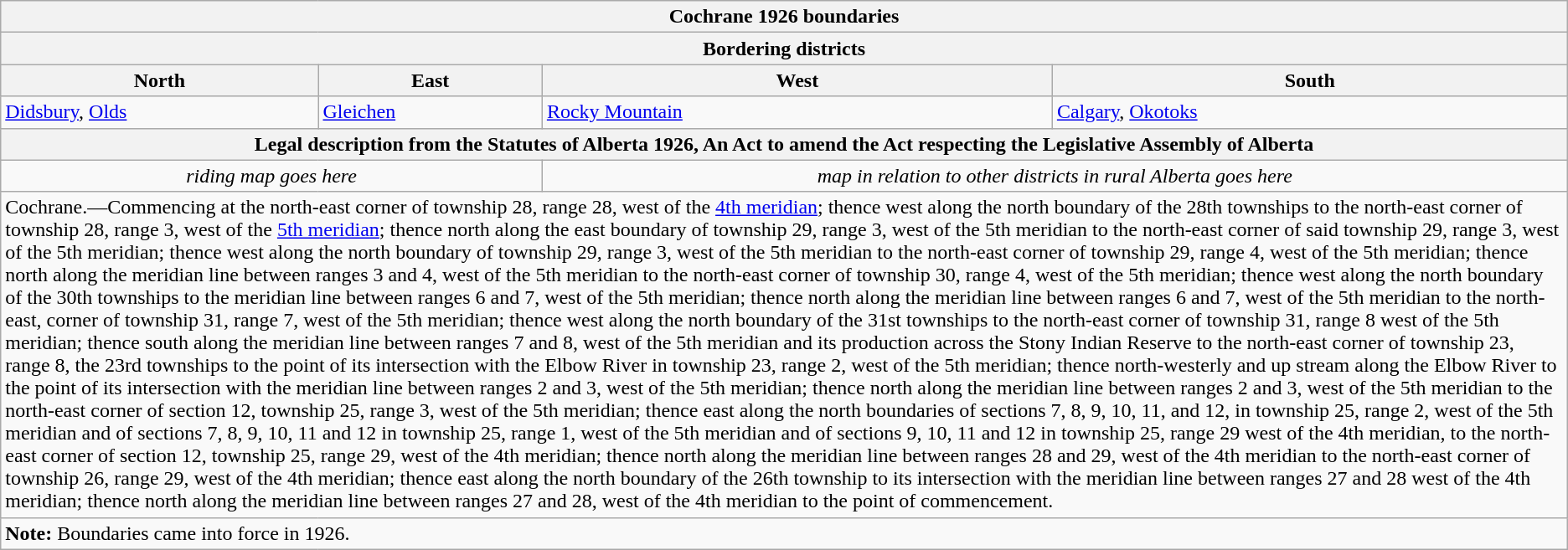<table class="wikitable collapsible collapsed">
<tr>
<th colspan=4>Cochrane 1926 boundaries</th>
</tr>
<tr>
<th colspan=4>Bordering districts</th>
</tr>
<tr>
<th>North</th>
<th>East</th>
<th>West</th>
<th>South</th>
</tr>
<tr>
<td><a href='#'>Didsbury</a>, <a href='#'>Olds</a></td>
<td><a href='#'>Gleichen</a></td>
<td><a href='#'>Rocky Mountain</a></td>
<td><a href='#'>Calgary</a>, <a href='#'>Okotoks</a></td>
</tr>
<tr>
<th colspan=4>Legal description from the Statutes of Alberta 1926, An Act to amend the Act respecting the Legislative Assembly of Alberta</th>
</tr>
<tr>
<td colspan=2 align=center><em>riding map goes here</em></td>
<td colspan=2 align=center><em>map in relation to other districts in rural Alberta goes here</em></td>
</tr>
<tr>
<td colspan=4>Cochrane.—Commencing at the north-east corner of township 28, range 28, west of the <a href='#'>4th meridian</a>; thence west along the north boundary of the 28th townships to the north-east corner of township 28, range 3, west of the <a href='#'>5th meridian</a>; thence north along the east boundary of township 29, range 3, west of the 5th meridian to the north-east corner of said township 29, range 3, west of the 5th meridian; thence west along the north boundary of township 29, range 3, west of the 5th meridian to the north-east corner of township 29, range 4, west of the 5th meridian; thence north along the meridian line between ranges 3 and 4, west of the 5th meridian to the north-east corner of township 30, range 4, west of the 5th meridian; thence west along the north boundary of the 30th townships to the meridian line between ranges 6 and 7, west of the 5th meridian; thence north along the meridian line between ranges 6 and 7, west of the 5th meridian to the north-east, corner of township 31, range 7, west of the 5th meridian; thence west along the north boundary of the 31st townships to the north-east corner of township 31, range 8 west of the 5th meridian; thence south along the meridian line between ranges 7 and 8, west of the 5th meridian and its production across the Stony Indian Reserve to the north-east corner of township 23, range 8, the 23rd townships to the point of its intersection with the Elbow River in township 23, range 2, west of the 5th meridian; thence north-westerly and up stream along the Elbow River to the point of its intersection with the meridian line between ranges 2 and 3, west of the 5th meridian; thence north along the meridian line between ranges 2 and 3, west of the 5th meridian to the north-east corner of section 12, township 25, range 3, west of the 5th meridian; thence east along the north boundaries of sections 7, 8, 9, 10, 11, and 12, in township 25, range 2, west of the 5th meridian and of sections 7, 8, 9, 10, 11 and 12 in township 25, range 1, west of the 5th meridian and of sections 9, 10, 11 and 12 in township 25, range 29 west of the 4th meridian, to the north-east corner of section 12, township 25, range 29, west of the 4th meridian; thence north along the meridian line between ranges 28 and 29, west of the 4th meridian to the north-east corner of township 26, range 29, west of the 4th meridian; thence east along the north boundary of the 26th township to its intersection with the meridian line between ranges 27 and 28 west of the 4th meridian; thence north along the meridian line between ranges 27 and 28, west of the 4th meridian  to the point of commencement.</td>
</tr>
<tr>
<td colspan=4><strong>Note:</strong> Boundaries came into force in 1926.</td>
</tr>
</table>
